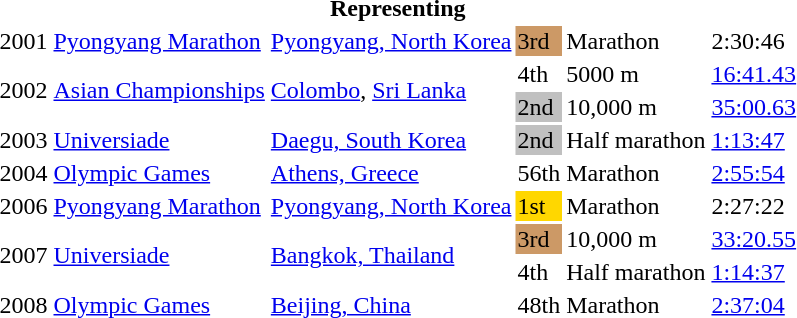<table>
<tr>
<th colspan="6">Representing </th>
</tr>
<tr>
<td>2001</td>
<td><a href='#'>Pyongyang Marathon</a></td>
<td><a href='#'>Pyongyang, North Korea</a></td>
<td bgcolor="cc9966">3rd</td>
<td>Marathon</td>
<td>2:30:46</td>
</tr>
<tr>
<td rowspan=2>2002</td>
<td rowspan=2><a href='#'>Asian Championships</a></td>
<td rowspan=2><a href='#'>Colombo</a>, <a href='#'>Sri Lanka</a></td>
<td>4th</td>
<td>5000 m</td>
<td><a href='#'>16:41.43</a></td>
</tr>
<tr>
<td bgcolor="silver">2nd</td>
<td>10,000 m</td>
<td><a href='#'>35:00.63</a></td>
</tr>
<tr>
<td>2003</td>
<td><a href='#'>Universiade</a></td>
<td><a href='#'>Daegu, South Korea</a></td>
<td bgcolor="silver">2nd</td>
<td>Half marathon</td>
<td><a href='#'>1:13:47</a></td>
</tr>
<tr>
<td>2004</td>
<td><a href='#'>Olympic Games</a></td>
<td><a href='#'>Athens, Greece</a></td>
<td>56th</td>
<td>Marathon</td>
<td><a href='#'>2:55:54</a></td>
</tr>
<tr>
<td>2006</td>
<td><a href='#'>Pyongyang Marathon</a></td>
<td><a href='#'>Pyongyang, North Korea</a></td>
<td bgcolor="gold">1st</td>
<td>Marathon</td>
<td>2:27:22</td>
</tr>
<tr>
<td rowspan=2>2007</td>
<td rowspan=2><a href='#'>Universiade</a></td>
<td rowspan=2><a href='#'>Bangkok, Thailand</a></td>
<td bgcolor=cc9966>3rd</td>
<td>10,000 m</td>
<td><a href='#'>33:20.55</a></td>
</tr>
<tr>
<td>4th</td>
<td>Half marathon</td>
<td><a href='#'>1:14:37</a></td>
</tr>
<tr>
<td>2008</td>
<td><a href='#'>Olympic Games</a></td>
<td><a href='#'>Beijing, China</a></td>
<td>48th</td>
<td>Marathon</td>
<td><a href='#'>2:37:04</a></td>
</tr>
</table>
